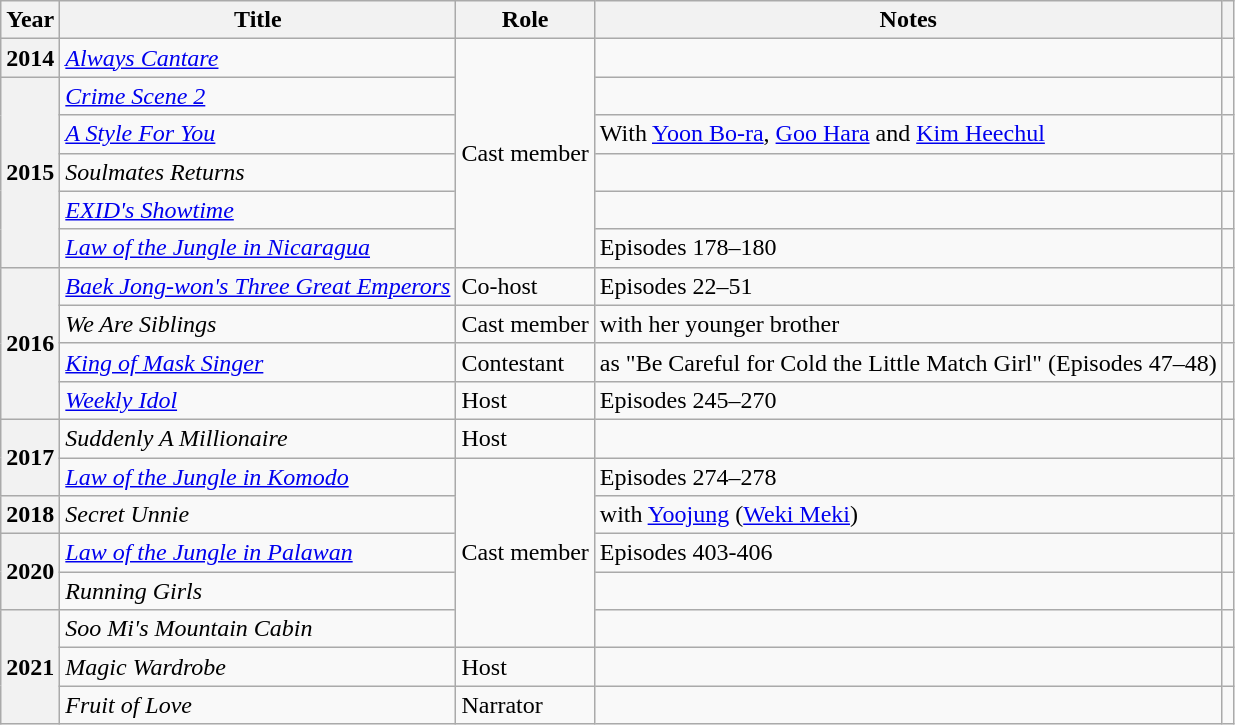<table class="wikitable plainrowheaders sortable">
<tr>
<th scope="col">Year</th>
<th scope="col">Title</th>
<th scope="col">Role</th>
<th scope="col">Notes</th>
<th scope="col" class="unsortable"></th>
</tr>
<tr>
<th scope="row">2014</th>
<td><em><a href='#'>Always Cantare</a></em></td>
<td rowspan="6">Cast member</td>
<td></td>
<td style="text-align:center"></td>
</tr>
<tr>
<th scope="row" rowspan="5">2015</th>
<td><em><a href='#'>Crime Scene 2</a></em></td>
<td></td>
<td style="text-align:center"></td>
</tr>
<tr>
<td><em><a href='#'>A Style For You</a></em></td>
<td>With <a href='#'>Yoon Bo-ra</a>, <a href='#'>Goo Hara</a> and <a href='#'>Kim Heechul</a></td>
<td style="text-align:center"></td>
</tr>
<tr>
<td><em>Soulmates Returns</em></td>
<td></td>
<td style="text-align:center"></td>
</tr>
<tr>
<td><em><a href='#'>EXID's Showtime</a></em></td>
<td></td>
<td style="text-align:center"></td>
</tr>
<tr>
<td><em><a href='#'>Law of the Jungle in Nicaragua</a></em></td>
<td>Episodes 178–180</td>
<td style="text-align:center"></td>
</tr>
<tr>
<th scope="row" rowspan="4">2016</th>
<td><em><a href='#'>Baek Jong-won's Three Great Emperors</a></em></td>
<td>Co-host</td>
<td>Episodes 22–51</td>
<td style="text-align:center"></td>
</tr>
<tr>
<td><em>We Are Siblings</em></td>
<td>Cast member</td>
<td>with her younger brother</td>
<td style="text-align:center"></td>
</tr>
<tr>
<td><em><a href='#'>King of Mask Singer</a></em></td>
<td>Contestant</td>
<td>as "Be Careful for Cold the Little Match Girl" (Episodes 47–48)</td>
<td style="text-align:center"></td>
</tr>
<tr>
<td><em><a href='#'>Weekly Idol</a></em></td>
<td>Host</td>
<td>Episodes 245–270</td>
<td style="text-align:center"></td>
</tr>
<tr>
<th scope="row" rowspan="2">2017</th>
<td><em>Suddenly A Millionaire</em></td>
<td>Host</td>
<td></td>
<td style="text-align:center"></td>
</tr>
<tr>
<td><em><a href='#'>Law of the Jungle in Komodo</a></em></td>
<td rowspan="5">Cast member</td>
<td>Episodes 274–278</td>
<td style="text-align:center"></td>
</tr>
<tr>
<th scope="row">2018</th>
<td><em>Secret Unnie</em></td>
<td>with <a href='#'>Yoojung</a> (<a href='#'>Weki Meki</a>)</td>
<td style="text-align:center"></td>
</tr>
<tr>
<th scope="row" rowspan="2">2020</th>
<td><em><a href='#'>Law of the Jungle in Palawan</a></em></td>
<td>Episodes 403-406</td>
<td style="text-align:center"></td>
</tr>
<tr>
<td><em>Running Girls </em></td>
<td></td>
<td style="text-align:center"></td>
</tr>
<tr>
<th scope="row" rowspan="3">2021</th>
<td><em>Soo Mi's Mountain Cabin</em></td>
<td></td>
<td style="text-align:center"></td>
</tr>
<tr>
<td><em>Magic Wardrobe</em></td>
<td>Host</td>
<td></td>
<td style="text-align:center"></td>
</tr>
<tr>
<td><em>Fruit of Love</em></td>
<td>Narrator</td>
<td></td>
<td style="text-align:center"></td>
</tr>
</table>
